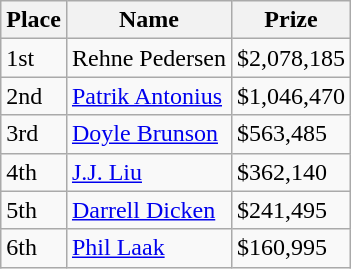<table class="wikitable">
<tr>
<th>Place</th>
<th>Name</th>
<th>Prize</th>
</tr>
<tr>
<td>1st</td>
<td> Rehne Pedersen</td>
<td>$2,078,185</td>
</tr>
<tr>
<td>2nd</td>
<td> <a href='#'>Patrik Antonius</a></td>
<td>$1,046,470</td>
</tr>
<tr>
<td>3rd</td>
<td> <a href='#'>Doyle Brunson</a></td>
<td>$563,485</td>
</tr>
<tr>
<td>4th</td>
<td> <a href='#'>J.J. Liu</a></td>
<td>$362,140</td>
</tr>
<tr>
<td>5th</td>
<td> <a href='#'>Darrell Dicken</a></td>
<td>$241,495</td>
</tr>
<tr>
<td>6th</td>
<td> <a href='#'>Phil Laak</a></td>
<td>$160,995</td>
</tr>
</table>
